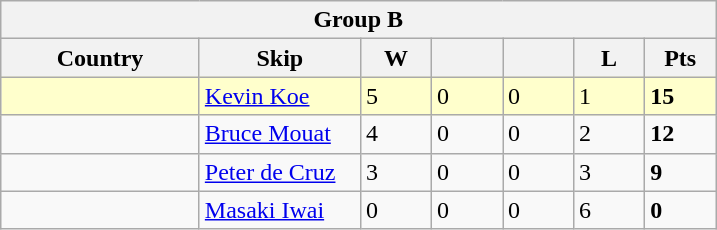<table class=wikitable>
<tr>
<th colspan=7>Group B</th>
</tr>
<tr>
<th width=125>Country</th>
<th width=100>Skip</th>
<th width=40>W</th>
<th width=40></th>
<th width=40></th>
<th width=40>L</th>
<th width=40>Pts</th>
</tr>
<tr bgcolor=#ffffcc>
<td></td>
<td><a href='#'>Kevin Koe</a></td>
<td>5</td>
<td>0</td>
<td>0</td>
<td>1</td>
<td><strong>15</strong></td>
</tr>
<tr>
<td></td>
<td><a href='#'>Bruce Mouat</a></td>
<td>4</td>
<td>0</td>
<td>0</td>
<td>2</td>
<td><strong>12</strong></td>
</tr>
<tr>
<td></td>
<td><a href='#'>Peter de Cruz</a></td>
<td>3</td>
<td>0</td>
<td>0</td>
<td>3</td>
<td><strong>9</strong></td>
</tr>
<tr>
<td></td>
<td><a href='#'>Masaki Iwai</a></td>
<td>0</td>
<td>0</td>
<td>0</td>
<td>6</td>
<td><strong>0</strong></td>
</tr>
</table>
